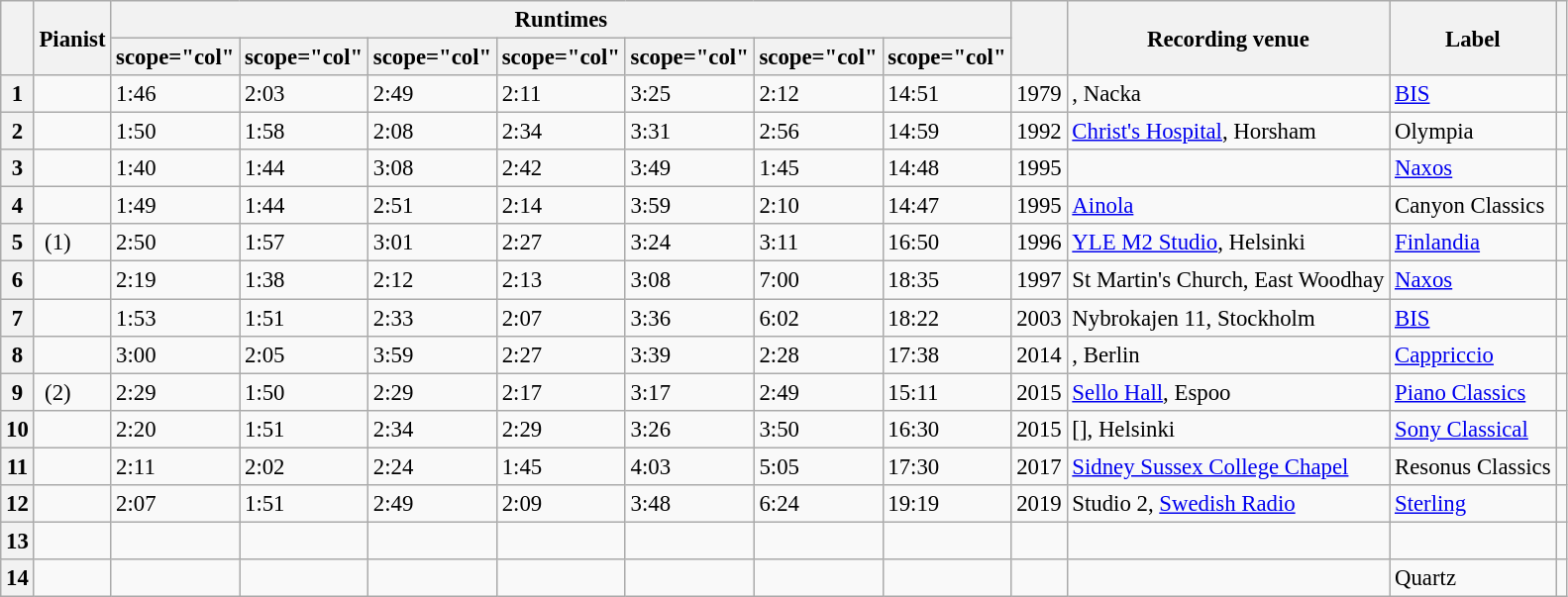<table class="wikitable sortable" style="margin-right:0; font-size:95%">
<tr>
<th rowspan=2 scope="col"></th>
<th rowspan=2 scope=col>Pianist</th>
<th colspan=7 scope=col>Runtimes</th>
<th rowspan=2 scope=col></th>
<th rowspan=2 scope=col>Recording venue</th>
<th rowspan=2 scope=col>Label</th>
<th rowspan=2 scope=col class="unsortable"></th>
</tr>
<tr>
<th>scope="col" </th>
<th>scope="col" </th>
<th>scope="col" </th>
<th>scope="col" </th>
<th>scope="col" </th>
<th>scope="col" </th>
<th>scope="col" </th>
</tr>
<tr>
<th scope="row">1</th>
<td></td>
<td>1:46</td>
<td>2:03</td>
<td>2:49</td>
<td>2:11</td>
<td>3:25</td>
<td>2:12</td>
<td>14:51</td>
<td>1979</td>
<td>, Nacka</td>
<td><a href='#'>BIS</a></td>
<td></td>
</tr>
<tr>
<th scope="row">2</th>
<td></td>
<td>1:50</td>
<td>1:58</td>
<td>2:08</td>
<td>2:34</td>
<td>3:31</td>
<td>2:56</td>
<td>14:59</td>
<td>1992</td>
<td><a href='#'>Christ's Hospital</a>, Horsham</td>
<td>Olympia</td>
<td></td>
</tr>
<tr>
<th scope="row">3</th>
<td></td>
<td>1:40</td>
<td>1:44</td>
<td>3:08</td>
<td>2:42</td>
<td>3:49</td>
<td>1:45</td>
<td>14:48</td>
<td>1995</td>
<td></td>
<td><a href='#'>Naxos</a></td>
<td></td>
</tr>
<tr>
<th scope="row">4</th>
<td></td>
<td>1:49</td>
<td>1:44</td>
<td>2:51</td>
<td>2:14</td>
<td>3:59</td>
<td>2:10</td>
<td>14:47</td>
<td>1995</td>
<td><a href='#'>Ainola</a></td>
<td>Canyon Classics</td>
<td></td>
</tr>
<tr>
<th scope="row">5</th>
<td> (1)</td>
<td>2:50</td>
<td>1:57</td>
<td>3:01</td>
<td>2:27</td>
<td>3:24</td>
<td>3:11</td>
<td>16:50</td>
<td>1996</td>
<td><a href='#'>YLE M2 Studio</a>, Helsinki</td>
<td><a href='#'>Finlandia</a></td>
<td></td>
</tr>
<tr>
<th scope="row">6</th>
<td></td>
<td>2:19</td>
<td>1:38</td>
<td>2:12</td>
<td>2:13</td>
<td>3:08</td>
<td>7:00</td>
<td>18:35</td>
<td>1997</td>
<td>St Martin's Church, East Woodhay</td>
<td><a href='#'>Naxos</a></td>
<td></td>
</tr>
<tr>
<th scope="row">7</th>
<td></td>
<td>1:53</td>
<td>1:51</td>
<td>2:33</td>
<td>2:07</td>
<td>3:36</td>
<td>6:02</td>
<td>18:22</td>
<td>2003</td>
<td>Nybrokajen 11, Stockholm</td>
<td><a href='#'>BIS</a></td>
<td></td>
</tr>
<tr>
<th scope="row">8</th>
<td></td>
<td>3:00</td>
<td>2:05</td>
<td>3:59</td>
<td>2:27</td>
<td>3:39</td>
<td>2:28</td>
<td>17:38</td>
<td>2014</td>
<td>, Berlin</td>
<td><a href='#'>Cappriccio</a></td>
<td></td>
</tr>
<tr>
<th scope="row">9</th>
<td> (2)</td>
<td>2:29</td>
<td>1:50</td>
<td>2:29</td>
<td>2:17</td>
<td>3:17</td>
<td>2:49</td>
<td>15:11</td>
<td>2015</td>
<td><a href='#'>Sello Hall</a>, Espoo</td>
<td><a href='#'>Piano Classics</a></td>
<td></td>
</tr>
<tr>
<th scope="row">10</th>
<td></td>
<td>2:20</td>
<td>1:51</td>
<td>2:34</td>
<td>2:29</td>
<td>3:26</td>
<td>3:50</td>
<td>16:30</td>
<td>2015</td>
<td>[], Helsinki</td>
<td><a href='#'>Sony Classical</a></td>
<td></td>
</tr>
<tr>
<th scope="row">11</th>
<td></td>
<td>2:11</td>
<td>2:02</td>
<td>2:24</td>
<td>1:45</td>
<td>4:03</td>
<td>5:05</td>
<td>17:30</td>
<td>2017</td>
<td><a href='#'>Sidney Sussex College Chapel</a></td>
<td>Resonus Classics</td>
<td></td>
</tr>
<tr>
<th scope="row">12</th>
<td></td>
<td>2:07</td>
<td>1:51</td>
<td>2:49</td>
<td>2:09</td>
<td>3:48</td>
<td>6:24</td>
<td>19:19</td>
<td>2019</td>
<td>Studio 2, <a href='#'>Swedish Radio</a></td>
<td><a href='#'>Sterling</a></td>
<td></td>
</tr>
<tr>
<th scope="row">13</th>
<td></td>
<td></td>
<td></td>
<td></td>
<td></td>
<td></td>
<td></td>
<td></td>
<td></td>
<td></td>
<td></td>
<td></td>
</tr>
<tr>
<th scope="row">14</th>
<td></td>
<td></td>
<td></td>
<td></td>
<td></td>
<td></td>
<td></td>
<td></td>
<td></td>
<td></td>
<td>Quartz</td>
<td></td>
</tr>
</table>
